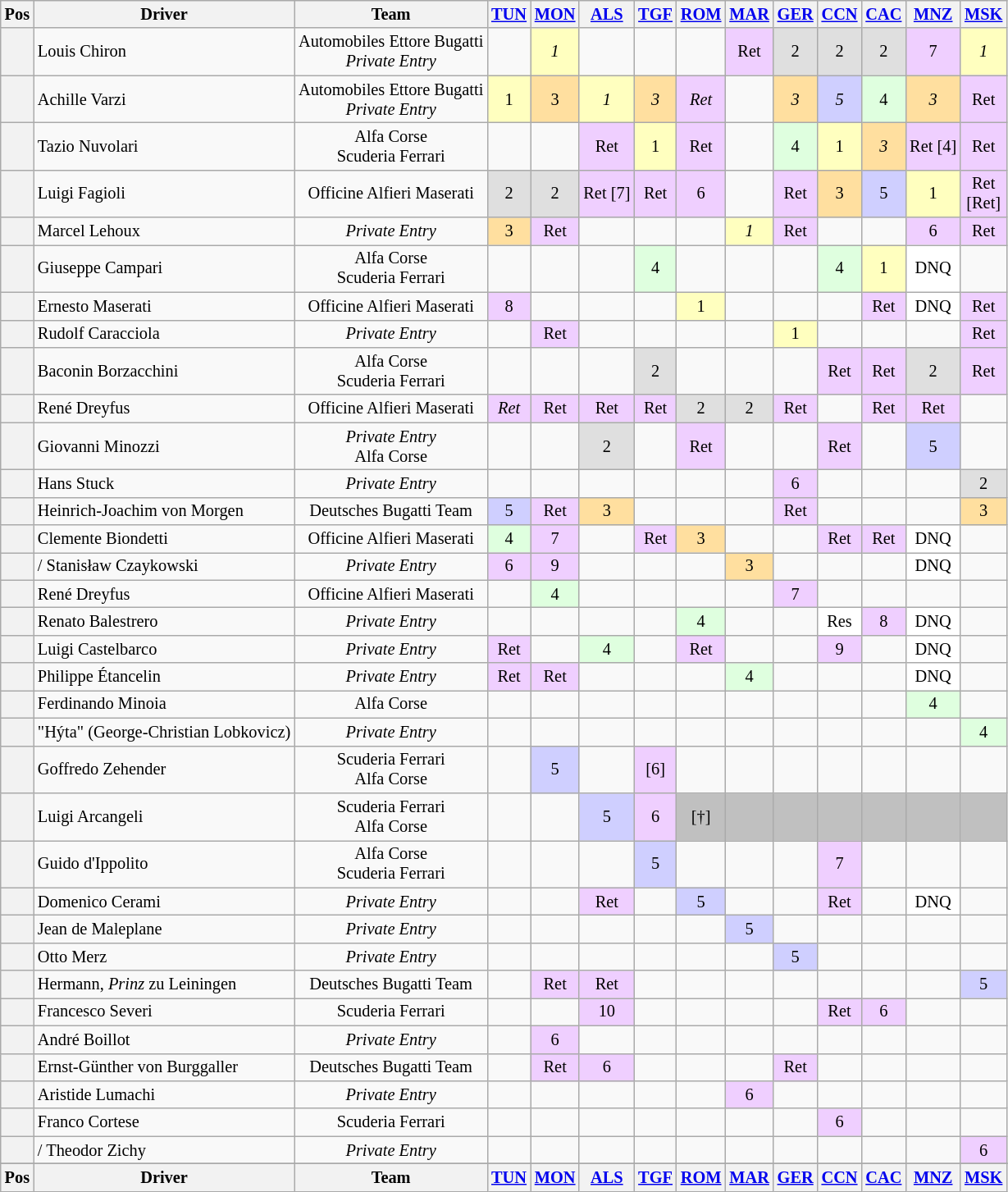<table class="wikitable" style="font-size: 85%; text-align:center">
<tr valign="top">
<th valign="middle">Pos</th>
<th valign="middle">Driver</th>
<th valign="middle">Team</th>
<th><a href='#'>TUN</a><br></th>
<th><a href='#'>MON</a><br></th>
<th><a href='#'>ALS</a><br></th>
<th><a href='#'>TGF</a><br></th>
<th><a href='#'>ROM</a><br></th>
<th><a href='#'>MAR</a><br></th>
<th><a href='#'>GER</a><br></th>
<th><a href='#'>CCN</a><br></th>
<th><a href='#'>CAC</a><br></th>
<th><a href='#'>MNZ</a><br></th>
<th><a href='#'>MSK</a><br></th>
</tr>
<tr>
<th></th>
<td align="left"> Louis Chiron</td>
<td>Automobiles Ettore Bugatti<br><em>Private Entry</em></td>
<td></td>
<td style="background:#ffffbf;"><em>1</em></td>
<td></td>
<td></td>
<td></td>
<td style="background:#efcfff;">Ret</td>
<td style="background:#dfdfdf;">2</td>
<td style="background:#dfdfdf;">2</td>
<td style="background:#dfdfdf;">2</td>
<td style="background:#efcfff;">7</td>
<td style="background:#ffffbf;"><em>1</em></td>
</tr>
<tr>
<th></th>
<td align="left"> Achille Varzi</td>
<td>Automobiles Ettore Bugatti<br><em>Private Entry</em></td>
<td style="background:#ffffbf;">1</td>
<td style="background:#ffdf9f;">3</td>
<td style="background:#ffffbf;"><em>1</em></td>
<td style="background:#ffdf9f;"><em>3</em></td>
<td style="background:#efcfff;"><em>Ret</em></td>
<td></td>
<td style="background:#ffdf9f;"><em>3</em></td>
<td style="background:#cfcfff;"><em>5</em></td>
<td style="background:#dfffdf;">4</td>
<td style="background:#ffdf9f;"><em>3</em></td>
<td style="background:#efcfff;">Ret</td>
</tr>
<tr>
<th></th>
<td align="left"> Tazio Nuvolari</td>
<td>Alfa Corse<br>Scuderia Ferrari</td>
<td></td>
<td></td>
<td style="background:#efcfff;">Ret</td>
<td style="background:#ffffbf;">1</td>
<td style="background:#efcfff;">Ret</td>
<td></td>
<td style="background:#dfffdf;">4</td>
<td style="background:#ffffbf;">1</td>
<td style="background:#ffdf9f;"><em>3</em></td>
<td style="background:#efcfff;">Ret [4]</td>
<td style="background:#efcfff;">Ret</td>
</tr>
<tr>
<th></th>
<td align="left"> Luigi Fagioli</td>
<td>Officine Alfieri Maserati</td>
<td style="background:#dfdfdf;">2</td>
<td style="background:#dfdfdf;">2</td>
<td style="background:#efcfff;">Ret [7]</td>
<td style="background:#efcfff;">Ret</td>
<td style="background:#efcfff;">6</td>
<td></td>
<td style="background:#efcfff;">Ret</td>
<td style="background:#ffdf9f;">3</td>
<td style="background:#cfcfff;">5</td>
<td style="background:#ffffbf;">1</td>
<td style="background:#efcfff;">Ret<br>[Ret]</td>
</tr>
<tr>
<th></th>
<td align="left"> Marcel Lehoux</td>
<td><em>Private Entry</em></td>
<td style="background:#ffdf9f;">3</td>
<td style="background:#efcfff;">Ret</td>
<td></td>
<td></td>
<td></td>
<td style="background:#ffffbf;"><em>1</em></td>
<td style="background:#efcfff;">Ret</td>
<td></td>
<td></td>
<td style="background:#efcfff;">6</td>
<td style="background:#efcfff;">Ret</td>
</tr>
<tr>
<th></th>
<td align="left"> Giuseppe Campari</td>
<td>Alfa Corse<br>Scuderia Ferrari</td>
<td></td>
<td></td>
<td></td>
<td style="background:#dfffdf;">4</td>
<td></td>
<td></td>
<td></td>
<td style="background:#dfffdf;">4</td>
<td style="background:#ffffbf;">1</td>
<td style="background:#ffffff;">DNQ</td>
<td></td>
</tr>
<tr>
<th></th>
<td align="left"> Ernesto Maserati</td>
<td>Officine Alfieri Maserati</td>
<td style="background:#efcfff;">8</td>
<td></td>
<td></td>
<td></td>
<td style="background:#ffffbf;">1</td>
<td></td>
<td></td>
<td></td>
<td style="background:#efcfff;">Ret</td>
<td style="background:#ffffff;">DNQ</td>
<td style="background:#efcfff;">Ret</td>
</tr>
<tr>
<th></th>
<td align="left"> Rudolf Caracciola</td>
<td><em>Private Entry</em></td>
<td></td>
<td style="background:#efcfff;">Ret</td>
<td></td>
<td></td>
<td></td>
<td></td>
<td style="background:#ffffbf;">1</td>
<td></td>
<td></td>
<td></td>
<td style="background:#efcfff;">Ret</td>
</tr>
<tr>
<th></th>
<td align="left"> Baconin Borzacchini</td>
<td>Alfa Corse<br>Scuderia Ferrari</td>
<td></td>
<td></td>
<td></td>
<td style="background:#dfdfdf;">2</td>
<td></td>
<td></td>
<td></td>
<td style="background:#efcfff;">Ret</td>
<td style="background:#efcfff;">Ret</td>
<td style="background:#dfdfdf;">2</td>
<td style="background:#efcfff;">Ret</td>
</tr>
<tr>
<th></th>
<td align="left"> René Dreyfus</td>
<td>Officine Alfieri Maserati</td>
<td style="background:#efcfff;"><em>Ret</em></td>
<td style="background:#efcfff;">Ret</td>
<td style="background:#efcfff;">Ret</td>
<td style="background:#efcfff;">Ret</td>
<td style="background:#dfdfdf;">2</td>
<td style="background:#dfdfdf;">2</td>
<td style="background:#efcfff;">Ret</td>
<td></td>
<td style="background:#efcfff;">Ret</td>
<td style="background:#efcfff;">Ret</td>
<td></td>
</tr>
<tr>
<th></th>
<td align="left"> Giovanni Minozzi</td>
<td><em>Private Entry</em><br>Alfa Corse</td>
<td></td>
<td></td>
<td style="background:#dfdfdf;">2</td>
<td></td>
<td style="background:#efcfff;">Ret</td>
<td></td>
<td></td>
<td style="background:#efcfff;">Ret</td>
<td></td>
<td style="background:#cfcfff;">5</td>
<td></td>
</tr>
<tr>
<th></th>
<td align="left"> Hans Stuck</td>
<td><em>Private Entry</em></td>
<td></td>
<td></td>
<td></td>
<td></td>
<td></td>
<td></td>
<td style="background:#efcfff;">6</td>
<td></td>
<td></td>
<td></td>
<td style="background:#dfdfdf;">2</td>
</tr>
<tr>
<th></th>
<td align="left"> Heinrich-Joachim von Morgen</td>
<td>Deutsches Bugatti Team</td>
<td style="background:#cfcfff;">5</td>
<td style="background:#efcfff;">Ret</td>
<td style="background:#ffdf9f;">3</td>
<td></td>
<td></td>
<td></td>
<td style="background:#efcfff;">Ret</td>
<td></td>
<td></td>
<td></td>
<td style="background:#ffdf9f;">3</td>
</tr>
<tr>
<th></th>
<td align="left"> Clemente Biondetti</td>
<td>Officine Alfieri Maserati</td>
<td style="background:#dfffdf;">4</td>
<td style="background:#efcfff;">7</td>
<td></td>
<td style="background:#efcfff;">Ret</td>
<td style="background:#ffdf9f;">3</td>
<td></td>
<td></td>
<td style="background:#efcfff;">Ret</td>
<td style="background:#efcfff;">Ret</td>
<td style="background:#ffffff;">DNQ</td>
<td></td>
</tr>
<tr>
<th></th>
<td align="left">/ Stanisław Czaykowski</td>
<td><em>Private Entry</em></td>
<td style="background:#efcfff;">6</td>
<td style="background:#efcfff;">9</td>
<td></td>
<td></td>
<td></td>
<td style="background:#ffdf9f;">3</td>
<td></td>
<td></td>
<td></td>
<td style="background:#ffffff;">DNQ</td>
<td></td>
</tr>
<tr>
<th></th>
<td align="left"> René Dreyfus</td>
<td>Officine Alfieri Maserati</td>
<td></td>
<td style="background:#dfffdf;">4</td>
<td></td>
<td></td>
<td></td>
<td></td>
<td style="background:#efcfff;">7</td>
<td></td>
<td></td>
<td></td>
<td></td>
</tr>
<tr>
<th></th>
<td align="left"> Renato Balestrero</td>
<td><em>Private Entry</em></td>
<td></td>
<td></td>
<td></td>
<td></td>
<td style="background:#dfffdf;">4</td>
<td></td>
<td></td>
<td style="background:#ffffff;">Res</td>
<td style="background:#efcfff;">8</td>
<td style="background:#ffffff;">DNQ</td>
<td></td>
</tr>
<tr>
<th></th>
<td align="left"> Luigi Castelbarco</td>
<td><em>Private Entry</em></td>
<td style="background:#efcfff;">Ret</td>
<td></td>
<td style="background:#dfffdf;">4</td>
<td></td>
<td style="background:#efcfff;">Ret</td>
<td></td>
<td></td>
<td style="background:#efcfff;">9</td>
<td></td>
<td style="background:#ffffff;">DNQ</td>
<td></td>
</tr>
<tr>
<th></th>
<td align="left"> Philippe Étancelin</td>
<td><em>Private Entry</em></td>
<td style="background:#efcfff;">Ret</td>
<td style="background:#efcfff;">Ret</td>
<td></td>
<td></td>
<td></td>
<td style="background:#dfffdf;">4</td>
<td></td>
<td></td>
<td></td>
<td style="background:#ffffff;">DNQ</td>
<td></td>
</tr>
<tr>
<th></th>
<td align="left"> Ferdinando Minoia</td>
<td>Alfa Corse</td>
<td></td>
<td></td>
<td></td>
<td></td>
<td></td>
<td></td>
<td></td>
<td></td>
<td></td>
<td style="background:#dfffdf;">4</td>
<td></td>
</tr>
<tr>
<th></th>
<td align="left"> "Hýta" (George-Christian Lobkovicz)</td>
<td><em>Private Entry</em></td>
<td></td>
<td></td>
<td></td>
<td></td>
<td></td>
<td></td>
<td></td>
<td></td>
<td></td>
<td></td>
<td style="background:#dfffdf;">4</td>
</tr>
<tr>
<th></th>
<td align="left"> Goffredo Zehender</td>
<td>Scuderia Ferrari <br>Alfa Corse</td>
<td></td>
<td style="background:#cfcfff;">5</td>
<td></td>
<td style="background:#efcfff;">[6]</td>
<td></td>
<td></td>
<td></td>
<td></td>
<td></td>
<td></td>
<td></td>
</tr>
<tr>
<th></th>
<td align="left"> Luigi Arcangeli</td>
<td>Scuderia Ferrari <br>Alfa Corse</td>
<td></td>
<td></td>
<td style="background:#cfcfff;">5</td>
<td style="background:#efcfff;">6</td>
<td style="background:#C0C0C0;">[†]</td>
<td style="background:#C0C0C0;"></td>
<td style="background:#C0C0C0;"></td>
<td style="background:#C0C0C0;"></td>
<td style="background:#C0C0C0;"></td>
<td style="background:#C0C0C0;"></td>
<td style="background:#C0C0C0;"></td>
</tr>
<tr>
<th></th>
<td align="left"> Guido d'Ippolito</td>
<td>Alfa Corse<br>Scuderia Ferrari</td>
<td></td>
<td></td>
<td></td>
<td style="background:#cfcfff;">5</td>
<td></td>
<td></td>
<td></td>
<td style="background:#efcfff;">7</td>
<td></td>
<td></td>
<td></td>
</tr>
<tr>
<th></th>
<td align="left"> Domenico Cerami</td>
<td><em>Private Entry</em></td>
<td></td>
<td></td>
<td style="background:#efcfff;">Ret</td>
<td></td>
<td style="background:#cfcfff;">5</td>
<td></td>
<td></td>
<td style="background:#efcfff;">Ret</td>
<td></td>
<td style="background:#ffffff;">DNQ</td>
<td></td>
</tr>
<tr>
<th></th>
<td align="left"> Jean de Maleplane</td>
<td><em>Private Entry</em></td>
<td></td>
<td></td>
<td></td>
<td></td>
<td></td>
<td style="background:#cfcfff;">5</td>
<td></td>
<td></td>
<td></td>
<td></td>
<td></td>
</tr>
<tr>
<th></th>
<td align="left"> Otto Merz</td>
<td><em>Private Entry</em></td>
<td></td>
<td></td>
<td></td>
<td></td>
<td></td>
<td></td>
<td style="background:#cfcfff;">5</td>
<td></td>
<td></td>
<td></td>
<td></td>
</tr>
<tr>
<th></th>
<td align="left"> Hermann, <em>Prinz</em> zu Leiningen</td>
<td>Deutsches Bugatti Team</td>
<td></td>
<td style="background:#efcfff;">Ret</td>
<td style="background:#efcfff;">Ret</td>
<td></td>
<td></td>
<td></td>
<td></td>
<td></td>
<td></td>
<td></td>
<td style="background:#cfcfff;">5</td>
</tr>
<tr>
<th></th>
<td align="left"> Francesco Severi</td>
<td>Scuderia Ferrari</td>
<td></td>
<td></td>
<td style="background:#efcfff;">10</td>
<td></td>
<td></td>
<td></td>
<td></td>
<td style="background:#efcfff;">Ret</td>
<td style="background:#efcfff;">6</td>
<td></td>
<td></td>
</tr>
<tr>
<th></th>
<td align="left"> André Boillot</td>
<td><em>Private Entry</em></td>
<td></td>
<td style="background:#efcfff;">6</td>
<td></td>
<td></td>
<td></td>
<td></td>
<td></td>
<td></td>
<td></td>
<td></td>
<td></td>
</tr>
<tr>
<th></th>
<td align="left"> Ernst-Günther von Burggaller</td>
<td>Deutsches Bugatti Team</td>
<td></td>
<td style="background:#efcfff;">Ret</td>
<td style="background:#efcfff;">6</td>
<td></td>
<td></td>
<td></td>
<td style="background:#efcfff;">Ret</td>
<td></td>
<td></td>
<td></td>
<td></td>
</tr>
<tr>
<th></th>
<td align="left"> Aristide Lumachi</td>
<td><em>Private Entry</em></td>
<td></td>
<td></td>
<td></td>
<td></td>
<td></td>
<td style="background:#efcfff;">6</td>
<td></td>
<td></td>
<td></td>
<td></td>
<td></td>
</tr>
<tr>
<th></th>
<td align="left"> Franco Cortese</td>
<td>Scuderia Ferrari</td>
<td></td>
<td></td>
<td></td>
<td></td>
<td></td>
<td></td>
<td></td>
<td style="background:#efcfff;">6</td>
<td></td>
<td></td>
<td></td>
</tr>
<tr>
<th></th>
<td align="left">/ Theodor Zichy</td>
<td><em>Private Entry</em></td>
<td></td>
<td></td>
<td></td>
<td></td>
<td></td>
<td></td>
<td></td>
<td></td>
<td></td>
<td></td>
<td style="background:#efcfff;">6</td>
</tr>
<tr>
</tr>
<tr valign="top">
<th valign="middle">Pos</th>
<th valign="middle">Driver</th>
<th valign="middle">Team</th>
<th><a href='#'>TUN</a><br></th>
<th><a href='#'>MON</a><br></th>
<th><a href='#'>ALS</a><br></th>
<th><a href='#'>TGF</a><br></th>
<th><a href='#'>ROM</a><br></th>
<th><a href='#'>MAR</a><br></th>
<th><a href='#'>GER</a><br></th>
<th><a href='#'>CCN</a><br></th>
<th><a href='#'>CAC</a><br></th>
<th><a href='#'>MNZ</a><br></th>
<th><a href='#'>MSK</a><br></th>
</tr>
</table>
